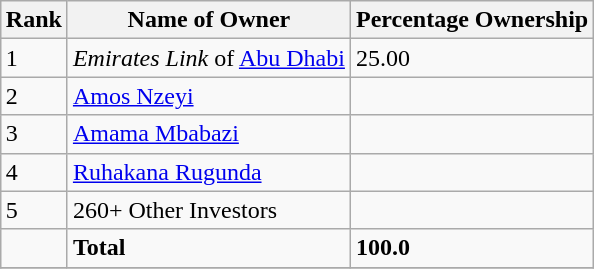<table class="wikitable sortable" style="margin-left:auto;margin-right:auto">
<tr>
<th style="width:2em;">Rank</th>
<th>Name of Owner</th>
<th>Percentage Ownership</th>
</tr>
<tr>
<td>1</td>
<td><em>Emirates Link</em> of <a href='#'>Abu Dhabi</a></td>
<td>25.00</td>
</tr>
<tr>
<td>2</td>
<td><a href='#'>Amos Nzeyi</a></td>
<td></td>
</tr>
<tr>
<td>3</td>
<td><a href='#'>Amama Mbabazi</a></td>
<td></td>
</tr>
<tr>
<td>4</td>
<td><a href='#'>Ruhakana Rugunda</a></td>
<td></td>
</tr>
<tr>
<td>5</td>
<td>260+ Other Investors</td>
<td></td>
</tr>
<tr>
<td></td>
<td><strong>Total</strong></td>
<td><strong>100.0</strong></td>
</tr>
<tr>
</tr>
</table>
